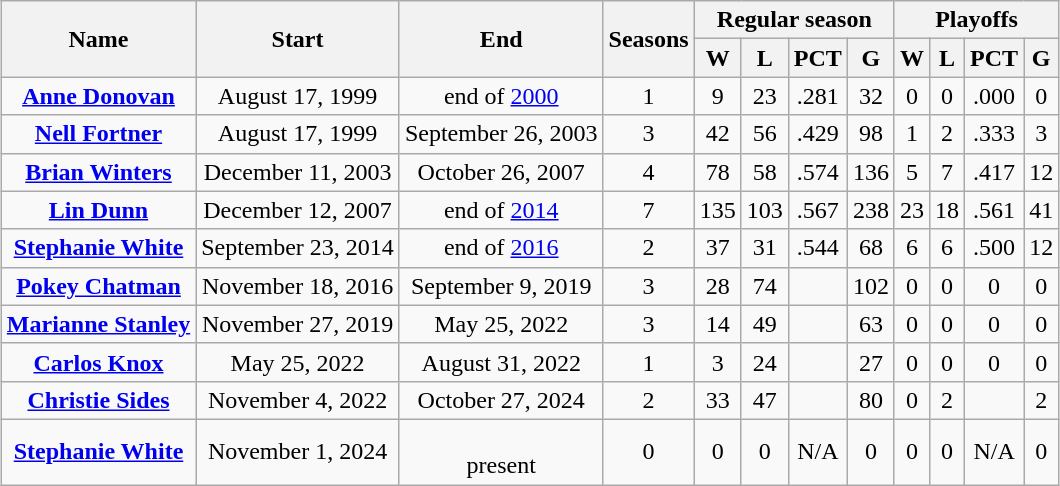<table class="wikitable" style="clear:both; margin:1.5em auto; text-align:center;">
<tr>
<th rowspan=2>Name</th>
<th rowspan=2>Start</th>
<th rowspan=2>End</th>
<th rowspan=2>Seasons</th>
<th colspan=4>Regular season</th>
<th colspan=4>Playoffs</th>
</tr>
<tr>
<th>W</th>
<th>L</th>
<th>PCT</th>
<th>G</th>
<th>W</th>
<th>L</th>
<th>PCT</th>
<th>G</th>
</tr>
<tr>
<td><strong><a href='#'>Anne Donovan</a></strong></td>
<td>August 17, 1999</td>
<td>end of <a href='#'>2000</a></td>
<td>1</td>
<td>9</td>
<td>23</td>
<td>.281</td>
<td>32</td>
<td>0</td>
<td>0</td>
<td>.000</td>
<td>0</td>
</tr>
<tr>
<td><strong><a href='#'>Nell Fortner</a></strong></td>
<td>August 17, 1999</td>
<td>September 26, 2003</td>
<td>3</td>
<td>42</td>
<td>56</td>
<td>.429</td>
<td>98</td>
<td>1</td>
<td>2</td>
<td>.333</td>
<td>3</td>
</tr>
<tr>
<td><strong><a href='#'>Brian Winters</a></strong></td>
<td>December 11, 2003</td>
<td>October 26, 2007</td>
<td>4</td>
<td>78</td>
<td>58</td>
<td>.574</td>
<td>136</td>
<td>5</td>
<td>7</td>
<td>.417</td>
<td>12</td>
</tr>
<tr>
<td><strong><a href='#'>Lin Dunn</a></strong></td>
<td>December 12, 2007</td>
<td>end of <a href='#'>2014</a></td>
<td>7</td>
<td>135</td>
<td>103</td>
<td>.567</td>
<td>238</td>
<td>23</td>
<td>18</td>
<td>.561</td>
<td>41</td>
</tr>
<tr>
<td><strong><a href='#'>Stephanie White</a></strong></td>
<td>September 23, 2014</td>
<td>end of <a href='#'>2016</a></td>
<td>2</td>
<td>37</td>
<td>31</td>
<td>.544</td>
<td>68</td>
<td>6</td>
<td>6</td>
<td>.500</td>
<td>12</td>
</tr>
<tr>
<td><strong><a href='#'>Pokey Chatman</a></strong></td>
<td>November 18, 2016</td>
<td>September 9, 2019</td>
<td>3</td>
<td>28</td>
<td>74</td>
<td></td>
<td>102</td>
<td>0</td>
<td>0</td>
<td>0</td>
<td>0</td>
</tr>
<tr>
<td><strong><a href='#'>Marianne Stanley</a></strong></td>
<td>November 27, 2019</td>
<td>May 25, 2022</td>
<td>3</td>
<td>14</td>
<td>49</td>
<td></td>
<td>63</td>
<td>0</td>
<td>0</td>
<td>0</td>
<td>0</td>
</tr>
<tr>
<td><strong><a href='#'>Carlos Knox</a></strong></td>
<td>May 25, 2022</td>
<td>August 31, 2022</td>
<td>1</td>
<td>3</td>
<td>24</td>
<td></td>
<td>27</td>
<td>0</td>
<td>0</td>
<td>0</td>
<td>0</td>
</tr>
<tr>
<td><strong><a href='#'>Christie Sides</a></strong></td>
<td>November 4, 2022</td>
<td>October 27, 2024</td>
<td>2</td>
<td>33</td>
<td>47</td>
<td></td>
<td>80</td>
<td>0</td>
<td>2</td>
<td></td>
<td>2</td>
</tr>
<tr>
<td><strong><a href='#'>Stephanie White</a></strong></td>
<td>November 1, 2024</td>
<td><br>present</td>
<td>0</td>
<td>0</td>
<td>0</td>
<td>N/A</td>
<td>0</td>
<td>0</td>
<td>0</td>
<td>N/A</td>
<td>0</td>
</tr>
</table>
